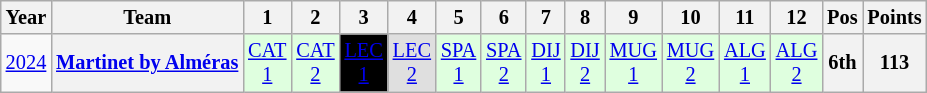<table class="wikitable" style="text-align:center; font-size:85%">
<tr>
<th>Year</th>
<th>Team</th>
<th>1</th>
<th>2</th>
<th>3</th>
<th>4</th>
<th>5</th>
<th>6</th>
<th>7</th>
<th>8</th>
<th>9</th>
<th>10</th>
<th>11</th>
<th>12</th>
<th>Pos</th>
<th>Points</th>
</tr>
<tr>
<td><a href='#'>2024</a></td>
<th nowrap><a href='#'>Martinet by Alméras</a></th>
<td style="background:#DFFFDF;"><a href='#'>CAT<br>1</a><br></td>
<td style="background:#DFFFDF;"><a href='#'>CAT<br>2</a><br></td>
<td style="background:#000000; color: white"><a href='#'><span>LEC<br>1</span></a><br></td>
<td style="background:#DFDFDF;"><a href='#'>LEC<br>2</a><br></td>
<td style="background:#DFFFDF;"><a href='#'>SPA<br>1</a><br></td>
<td style="background:#DFFFDF;"><a href='#'>SPA<br>2</a><br></td>
<td style="background:#DFFFDF"><a href='#'>DIJ<br>1</a><br></td>
<td style="background:#DFFFDF"><a href='#'>DIJ<br>2</a><br></td>
<td style="background:#DFFFDF"><a href='#'>MUG<br>1</a><br></td>
<td style="background:#DFFFDF"><a href='#'>MUG<br>2</a><br></td>
<td style="background:#DFFFDF"><a href='#'>ALG<br>1</a><br></td>
<td style="background:#DFFFDF"><a href='#'>ALG<br>2</a><br></td>
<th>6th</th>
<th>113</th>
</tr>
</table>
